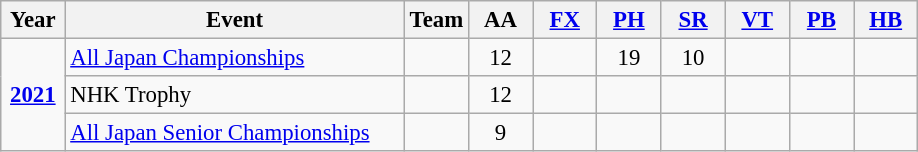<table class="wikitable sortable" style="text-align:center; font-size:95%;">
<tr>
<th width=7% class=unsortable>Year</th>
<th width=37% class=unsortable>Event</th>
<th width=7% class=unsortable>Team</th>
<th width=7% class=unsortable>AA</th>
<th width=7% class=unsortable><a href='#'>FX</a></th>
<th width=7% class=unsortable><a href='#'>PH</a></th>
<th width=7% class=unsortable><a href='#'>SR</a></th>
<th width=7% class=unsortable><a href='#'>VT</a></th>
<th width=7% class=unsortable><a href='#'>PB</a></th>
<th width=7% class=unsortable><a href='#'>HB</a></th>
</tr>
<tr>
<td rowspan="3"><strong><a href='#'>2021</a></strong></td>
<td align=left><a href='#'>All Japan Championships</a></td>
<td></td>
<td>12</td>
<td></td>
<td>19</td>
<td>10</td>
<td></td>
<td></td>
<td></td>
</tr>
<tr>
<td align=left>NHK Trophy</td>
<td></td>
<td>12</td>
<td></td>
<td></td>
<td></td>
<td></td>
<td></td>
<td></td>
</tr>
<tr>
<td align=left><a href='#'>All Japan Senior Championships</a></td>
<td></td>
<td>9</td>
<td></td>
<td></td>
<td></td>
<td></td>
<td></td>
<td></td>
</tr>
</table>
